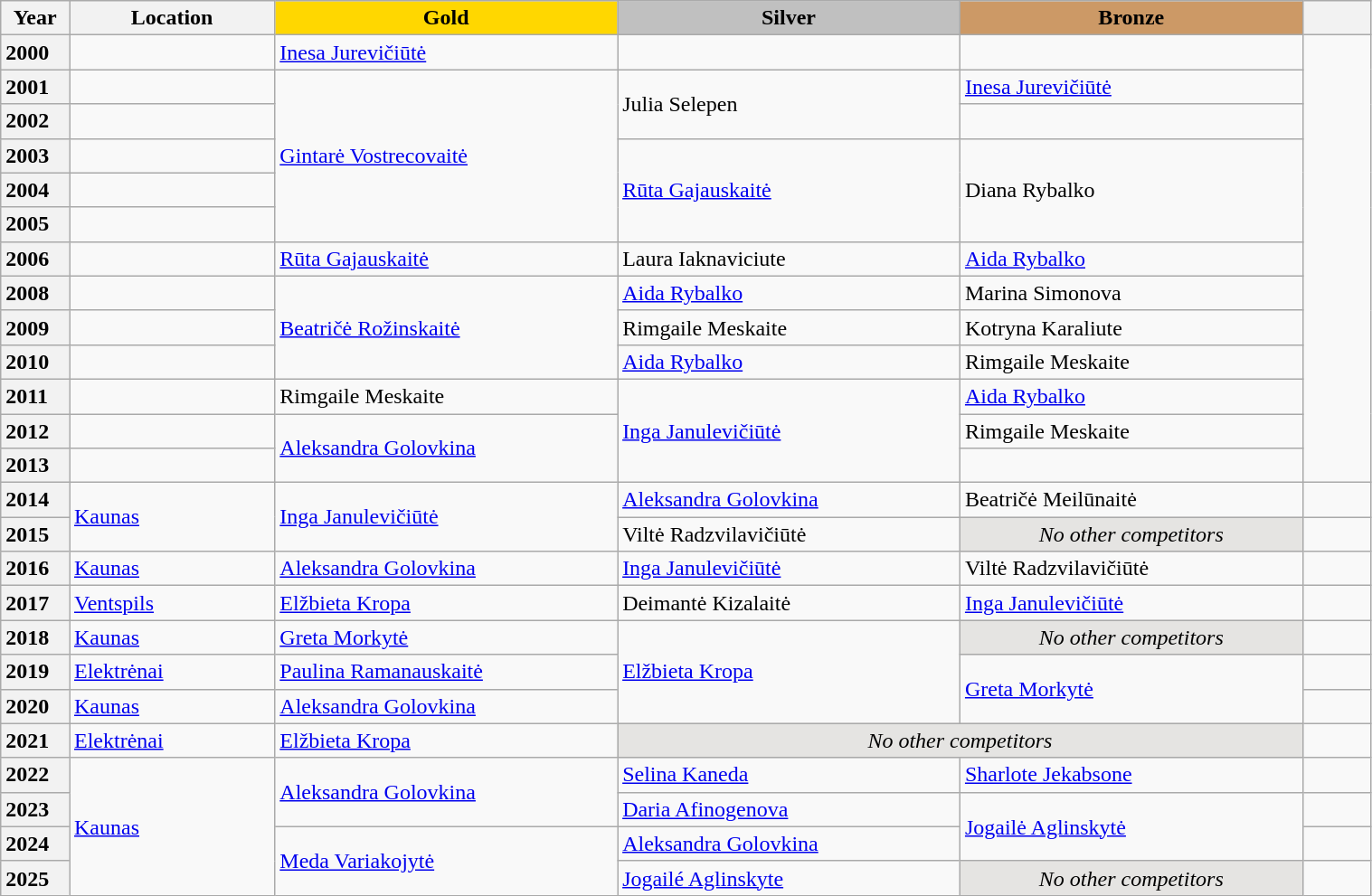<table class="wikitable unsortable" style="text-align:left; width:80%">
<tr>
<th scope="col" style="text-align:center; width:5%">Year</th>
<th scope="col" style="text-align:center; width:15%">Location</th>
<td scope="col" style="text-align:center; width:25%; background:gold"><strong>Gold</strong></td>
<td scope="col" style="text-align:center; width:25%; background:silver"><strong>Silver</strong></td>
<td scope="col" style="text-align:center; width:25%; background:#c96"><strong>Bronze</strong></td>
<th scope="col" style="text-align:center; width:5%"></th>
</tr>
<tr>
<th scope="row" style="text-align:left">2000</th>
<td></td>
<td><a href='#'>Inesa Jurevičiūtė</a></td>
<td></td>
<td></td>
<td rowspan="13"></td>
</tr>
<tr>
<th scope="row" style="text-align:left">2001</th>
<td></td>
<td rowspan="5"><a href='#'>Gintarė Vostrecovaitė</a></td>
<td rowspan="2">Julia Selepen</td>
<td><a href='#'>Inesa Jurevičiūtė</a></td>
</tr>
<tr>
<th scope="row" style="text-align:left">2002</th>
<td></td>
<td></td>
</tr>
<tr>
<th scope="row" style="text-align:left">2003</th>
<td></td>
<td rowspan="3"><a href='#'>Rūta Gajauskaitė</a></td>
<td rowspan="3">Diana Rybalko</td>
</tr>
<tr>
<th scope="row" style="text-align:left">2004</th>
<td></td>
</tr>
<tr>
<th scope="row" style="text-align:left">2005</th>
<td></td>
</tr>
<tr>
<th scope="row" style="text-align:left">2006</th>
<td></td>
<td><a href='#'>Rūta Gajauskaitė</a></td>
<td>Laura Iaknaviciute</td>
<td><a href='#'>Aida Rybalko</a></td>
</tr>
<tr>
<th scope="row" style="text-align:left">2008</th>
<td></td>
<td rowspan="3"><a href='#'>Beatričė Rožinskaitė</a></td>
<td><a href='#'>Aida Rybalko</a></td>
<td>Marina Simonova</td>
</tr>
<tr>
<th scope="row" style="text-align:left">2009</th>
<td></td>
<td>Rimgaile Meskaite</td>
<td>Kotryna Karaliute</td>
</tr>
<tr>
<th scope="row" style="text-align:left">2010</th>
<td></td>
<td><a href='#'>Aida Rybalko</a></td>
<td>Rimgaile Meskaite</td>
</tr>
<tr>
<th scope="row" style="text-align:left">2011</th>
<td></td>
<td>Rimgaile Meskaite</td>
<td rowspan="3"><a href='#'>Inga Janulevičiūtė</a></td>
<td><a href='#'>Aida Rybalko</a></td>
</tr>
<tr>
<th scope="row" style="text-align:left">2012</th>
<td></td>
<td rowspan="2"><a href='#'>Aleksandra Golovkina</a></td>
<td>Rimgaile Meskaite</td>
</tr>
<tr>
<th scope="row" style="text-align:left">2013</th>
<td></td>
<td></td>
</tr>
<tr>
<th scope="row" style="text-align:left">2014</th>
<td rowspan="2"><a href='#'>Kaunas</a></td>
<td rowspan="2"><a href='#'>Inga Janulevičiūtė</a></td>
<td><a href='#'>Aleksandra Golovkina</a></td>
<td>Beatričė Meilūnaitė</td>
<td></td>
</tr>
<tr>
<th scope="row" style="text-align:left">2015</th>
<td>Viltė Radzvilavičiūtė</td>
<td align="center" bgcolor="e5e4e2"><em>No other competitors</em></td>
<td></td>
</tr>
<tr>
<th scope="row" style="text-align:left">2016</th>
<td><a href='#'>Kaunas</a></td>
<td><a href='#'>Aleksandra Golovkina</a></td>
<td><a href='#'>Inga Janulevičiūtė</a></td>
<td>Viltė Radzvilavičiūtė</td>
<td></td>
</tr>
<tr>
<th scope="row" style="text-align:left">2017</th>
<td> <a href='#'>Ventspils</a></td>
<td><a href='#'>Elžbieta Kropa</a></td>
<td>Deimantė Kizalaitė</td>
<td><a href='#'>Inga Janulevičiūtė</a></td>
<td></td>
</tr>
<tr>
<th scope="row" style="text-align:left">2018</th>
<td><a href='#'>Kaunas</a></td>
<td><a href='#'>Greta Morkytė</a></td>
<td rowspan="3"><a href='#'>Elžbieta Kropa</a></td>
<td align="center" bgcolor="e5e4e2"><em>No other competitors</em></td>
<td></td>
</tr>
<tr>
<th scope="row" style="text-align:left">2019</th>
<td><a href='#'>Elektrėnai</a></td>
<td><a href='#'>Paulina Ramanauskaitė</a></td>
<td rowspan="2"><a href='#'>Greta Morkytė</a></td>
<td></td>
</tr>
<tr>
<th scope="row" style="text-align:left">2020</th>
<td><a href='#'>Kaunas</a></td>
<td><a href='#'>Aleksandra Golovkina</a></td>
<td></td>
</tr>
<tr>
<th scope="row" style="text-align:left">2021</th>
<td><a href='#'>Elektrėnai</a></td>
<td><a href='#'>Elžbieta Kropa</a></td>
<td colspan="2" align="center" bgcolor="e5e4e2"><em>No other competitors</em></td>
<td></td>
</tr>
<tr>
<th scope="row" style="text-align:left">2022</th>
<td rowspan="4"><a href='#'>Kaunas</a></td>
<td rowspan="2"><a href='#'>Aleksandra Golovkina</a></td>
<td><a href='#'>Selina Kaneda</a></td>
<td><a href='#'>Sharlote Jekabsone</a></td>
<td></td>
</tr>
<tr>
<th scope="row" style="text-align:left">2023</th>
<td><a href='#'>Daria Afinogenova</a></td>
<td rowspan="2"><a href='#'>Jogailė Aglinskytė</a></td>
<td></td>
</tr>
<tr>
<th scope="row" style="text-align:left">2024</th>
<td rowspan="2"><a href='#'>Meda Variakojytė</a></td>
<td><a href='#'>Aleksandra Golovkina</a></td>
<td></td>
</tr>
<tr>
<th scope="row" style="text-align:left">2025</th>
<td><a href='#'>Jogailé Aglinskyte</a></td>
<td align="center" bgcolor="e5e4e2"><em>No other competitors</em></td>
<td></td>
</tr>
</table>
